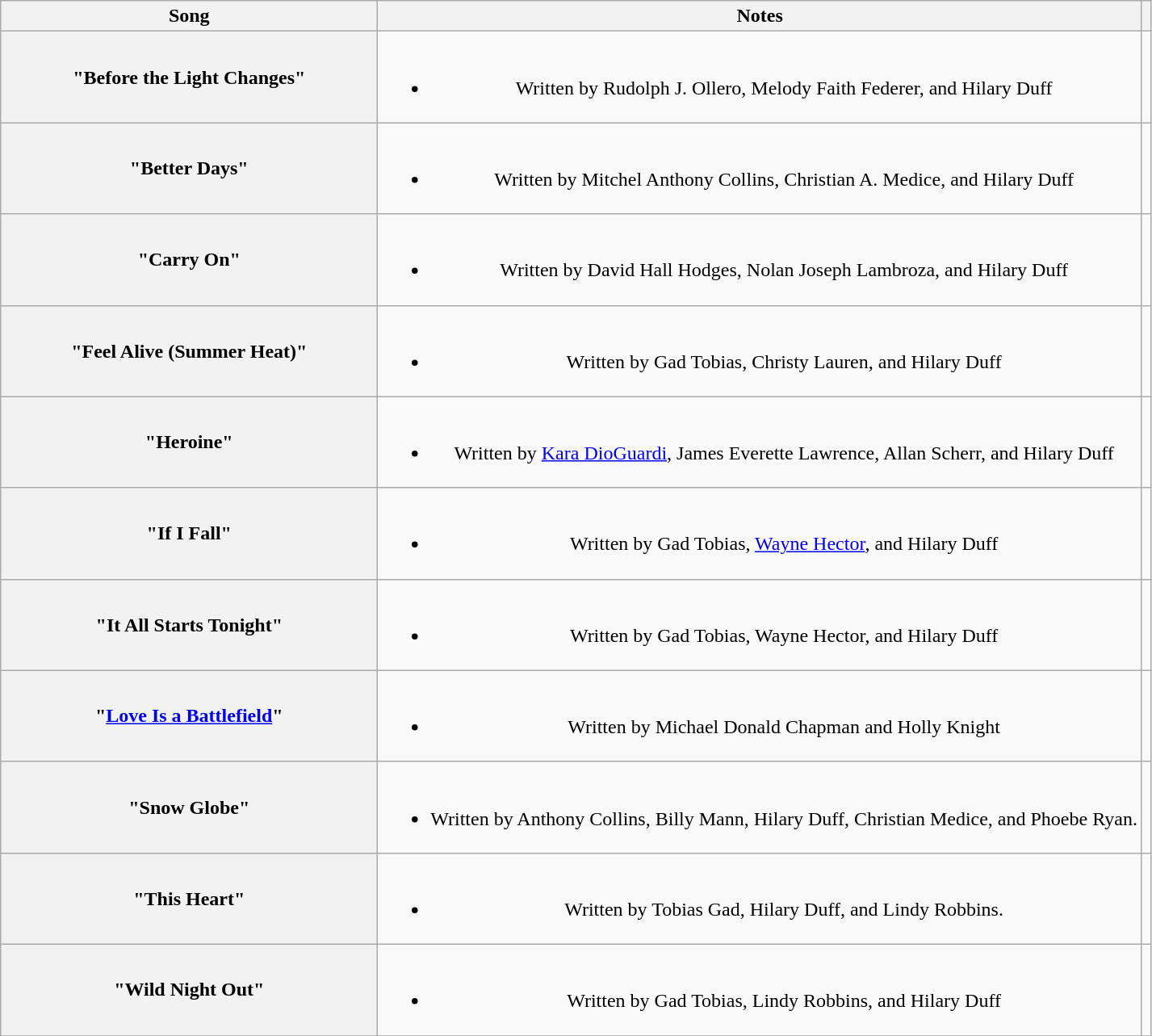<table class="wikitable sortable plainrowheaders" style="text-align:center;">
<tr>
<th scope="col" style="width:19em;">Song</th>
<th class="unsortable" scope="col">Notes</th>
<th class="unsortable" scope="col"></th>
</tr>
<tr>
<th scope=row>"Before the Light Changes"</th>
<td><br><ul><li>Written by Rudolph J. Ollero, Melody Faith Federer, and Hilary Duff</li></ul></td>
<td></td>
</tr>
<tr>
<th scope=row>"Better Days"</th>
<td><br><ul><li>Written by Mitchel Anthony Collins, Christian A. Medice, and Hilary Duff</li></ul></td>
<td></td>
</tr>
<tr>
<th scope=row>"Carry On"</th>
<td><br><ul><li>Written by David Hall Hodges, Nolan Joseph Lambroza, and Hilary Duff</li></ul></td>
<td></td>
</tr>
<tr>
<th scope=row>"Feel Alive (Summer Heat)"</th>
<td><br><ul><li>Written by Gad Tobias, Christy Lauren, and Hilary Duff</li></ul></td>
<td></td>
</tr>
<tr>
<th scope=row>"Heroine"</th>
<td><br><ul><li>Written by <a href='#'>Kara DioGuardi</a>, James Everette Lawrence, Allan Scherr, and Hilary Duff</li></ul></td>
<td></td>
</tr>
<tr>
<th scope=row>"If I Fall"</th>
<td><br><ul><li>Written by Gad Tobias, <a href='#'>Wayne Hector</a>, and Hilary Duff</li></ul></td>
<td></td>
</tr>
<tr>
<th scope=row>"It All Starts Tonight"</th>
<td><br><ul><li>Written by Gad Tobias, Wayne Hector, and Hilary Duff</li></ul></td>
<td></td>
</tr>
<tr>
<th scope=row>"<a href='#'>Love Is a Battlefield</a>"</th>
<td><br><ul><li>Written by Michael Donald Chapman and Holly Knight</li></ul></td>
<td></td>
</tr>
<tr>
<th scope=row>"Snow Globe"</th>
<td><br><ul><li>Written by Anthony Collins, Billy Mann, Hilary Duff, Christian Medice, and Phoebe Ryan.</li></ul></td>
<td></td>
</tr>
<tr>
<th scope=row>"This Heart"</th>
<td><br><ul><li>Written by Tobias Gad, Hilary Duff, and Lindy Robbins.</li></ul></td>
<td></td>
</tr>
<tr>
<th scope=row>"Wild Night Out"</th>
<td><br><ul><li>Written by Gad Tobias, Lindy Robbins, and Hilary Duff</li></ul></td>
<td></td>
</tr>
<tr>
</tr>
</table>
